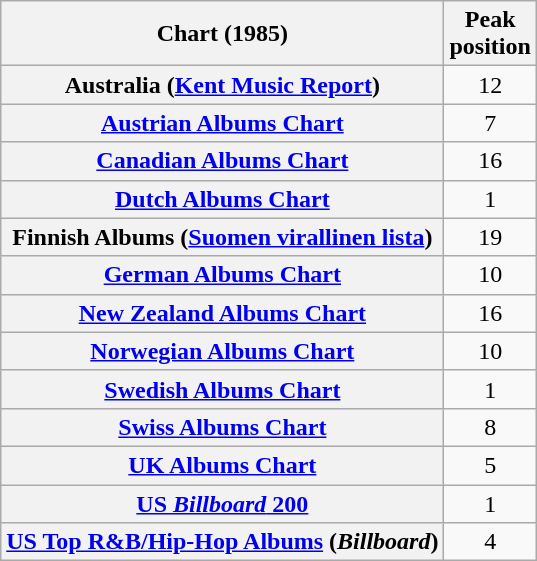<table class="wikitable sortable plainrowheaders" style="text-align:center">
<tr>
<th scope="col">Chart (1985)</th>
<th scope="col">Peak<br> position</th>
</tr>
<tr>
<th scope="row">Australia (<a href='#'>Kent Music Report</a>)</th>
<td>12</td>
</tr>
<tr>
<th scope="row"><a href='#'>Austrian Albums Chart</a></th>
<td>7</td>
</tr>
<tr>
<th scope="row"><a href='#'>Canadian Albums Chart</a></th>
<td>16</td>
</tr>
<tr>
<th scope="row"><a href='#'>Dutch Albums Chart</a></th>
<td>1</td>
</tr>
<tr>
<th scope="row">Finnish Albums (<a href='#'>Suomen virallinen lista</a>)</th>
<td>19</td>
</tr>
<tr>
<th scope="row"><a href='#'>German Albums Chart</a></th>
<td>10</td>
</tr>
<tr>
<th scope="row"><a href='#'>New Zealand Albums Chart</a></th>
<td>16</td>
</tr>
<tr>
<th scope="row"><a href='#'>Norwegian Albums Chart</a></th>
<td>10</td>
</tr>
<tr>
<th scope="row"><a href='#'>Swedish Albums Chart</a></th>
<td>1</td>
</tr>
<tr>
<th scope="row"><a href='#'>Swiss Albums Chart</a></th>
<td>8</td>
</tr>
<tr>
<th scope="row"><a href='#'>UK Albums Chart</a></th>
<td>5</td>
</tr>
<tr>
<th scope="row"><a href='#'>US <em>Billboard</em> 200</a></th>
<td>1</td>
</tr>
<tr>
<th scope="row"><a href='#'>US Top R&B/Hip-Hop Albums</a> (<em>Billboard</em>)</th>
<td>4</td>
</tr>
</table>
